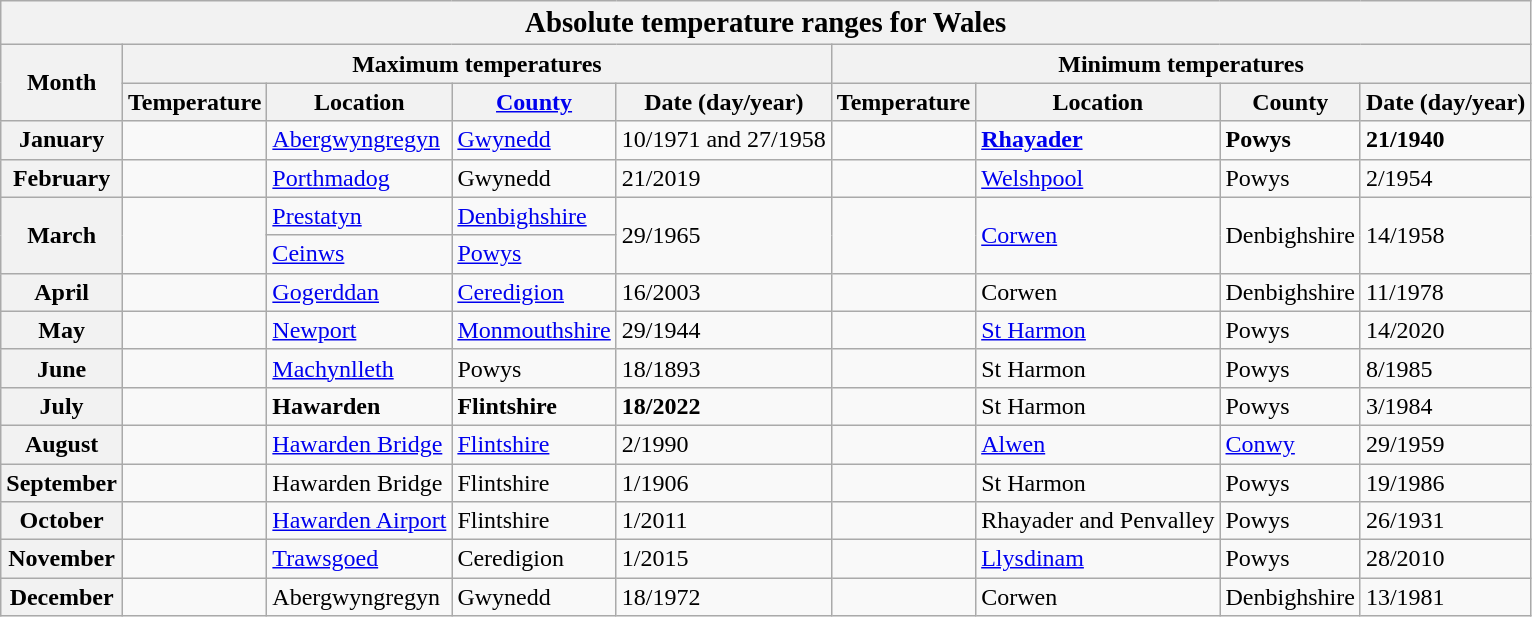<table class="wikitable mw-collapsible">
<tr>
<th colspan="9"><big>Absolute temperature ranges for Wales</big></th>
</tr>
<tr>
<th rowspan="2">Month</th>
<th colspan="4">Maximum temperatures</th>
<th colspan="4">Minimum temperatures</th>
</tr>
<tr>
<th>Temperature</th>
<th>Location</th>
<th><a href='#'>County</a></th>
<th>Date (day/year)</th>
<th>Temperature</th>
<th>Location</th>
<th>County</th>
<th>Date (day/year)</th>
</tr>
<tr>
<th>January</th>
<td style="text-align:right;"></td>
<td><a href='#'>Abergwyngregyn</a></td>
<td><a href='#'>Gwynedd</a></td>
<td>10/1971 and 27/1958</td>
<td style="text-align:right;"><strong></strong></td>
<td><strong><a href='#'>Rhayader</a></strong></td>
<td><strong>Powys</strong></td>
<td><strong>21/1940</strong></td>
</tr>
<tr>
<th>February</th>
<td style="text-align:right;"></td>
<td><a href='#'>Porthmadog</a></td>
<td>Gwynedd</td>
<td>21/2019</td>
<td style="text-align:right;"></td>
<td><a href='#'>Welshpool</a></td>
<td>Powys</td>
<td>2/1954</td>
</tr>
<tr>
<th rowspan="2">March</th>
<td rowspan="2" style="text-align:right;"></td>
<td><a href='#'>Prestatyn</a></td>
<td><a href='#'>Denbighshire</a></td>
<td rowspan="2">29/1965</td>
<td rowspan="2" style="text-align:right;"></td>
<td rowspan="2"><a href='#'>Corwen</a></td>
<td rowspan="2">Denbighshire</td>
<td rowspan="2">14/1958</td>
</tr>
<tr>
<td><a href='#'>Ceinws</a></td>
<td><a href='#'>Powys</a></td>
</tr>
<tr>
<th>April</th>
<td style="text-align:right;"></td>
<td><a href='#'>Gogerddan</a></td>
<td><a href='#'>Ceredigion</a></td>
<td>16/2003</td>
<td style="text-align:right;"></td>
<td>Corwen</td>
<td>Denbighshire</td>
<td>11/1978</td>
</tr>
<tr>
<th>May</th>
<td style="text-align:right;"></td>
<td><a href='#'>Newport</a></td>
<td><a href='#'>Monmouthshire</a></td>
<td>29/1944</td>
<td style="text-align:right;"></td>
<td><a href='#'>St Harmon</a></td>
<td>Powys</td>
<td>14/2020</td>
</tr>
<tr>
<th>June</th>
<td style="text-align:right;"></td>
<td><a href='#'>Machynlleth</a></td>
<td>Powys</td>
<td>18/1893</td>
<td style="text-align:right;"></td>
<td>St Harmon</td>
<td>Powys</td>
<td>8/1985</td>
</tr>
<tr>
<th>July</th>
<td style="text-align:right;"><strong></strong></td>
<td><strong>Hawarden</strong></td>
<td><strong>Flintshire</strong></td>
<td><strong>18/2022</strong></td>
<td style="text-align:right;"></td>
<td>St Harmon</td>
<td>Powys</td>
<td>3/1984</td>
</tr>
<tr>
<th>August</th>
<td style="text-align:right;"></td>
<td><a href='#'>Hawarden Bridge</a></td>
<td><a href='#'>Flintshire</a></td>
<td>2/1990</td>
<td style="text-align:right;"></td>
<td><a href='#'>Alwen</a></td>
<td><a href='#'>Conwy</a></td>
<td>29/1959</td>
</tr>
<tr>
<th>September</th>
<td style="text-align:right;"></td>
<td>Hawarden Bridge</td>
<td>Flintshire</td>
<td>1/1906</td>
<td style="text-align:right;"></td>
<td>St Harmon</td>
<td>Powys</td>
<td>19/1986</td>
</tr>
<tr>
<th>October</th>
<td style="text-align:right;"></td>
<td><a href='#'>Hawarden Airport</a></td>
<td>Flintshire</td>
<td>1/2011</td>
<td style="text-align:right;"></td>
<td>Rhayader and Penvalley</td>
<td>Powys</td>
<td>26/1931</td>
</tr>
<tr>
<th>November</th>
<td style="text-align:right;"></td>
<td><a href='#'>Trawsgoed</a></td>
<td>Ceredigion</td>
<td>1/2015</td>
<td style="text-align:right;"></td>
<td><a href='#'>Llysdinam</a></td>
<td>Powys</td>
<td>28/2010</td>
</tr>
<tr>
<th>December</th>
<td style="text-align:right;"></td>
<td>Abergwyngregyn</td>
<td>Gwynedd</td>
<td>18/1972</td>
<td style="text-align:right;"></td>
<td>Corwen</td>
<td>Denbighshire</td>
<td>13/1981</td>
</tr>
</table>
